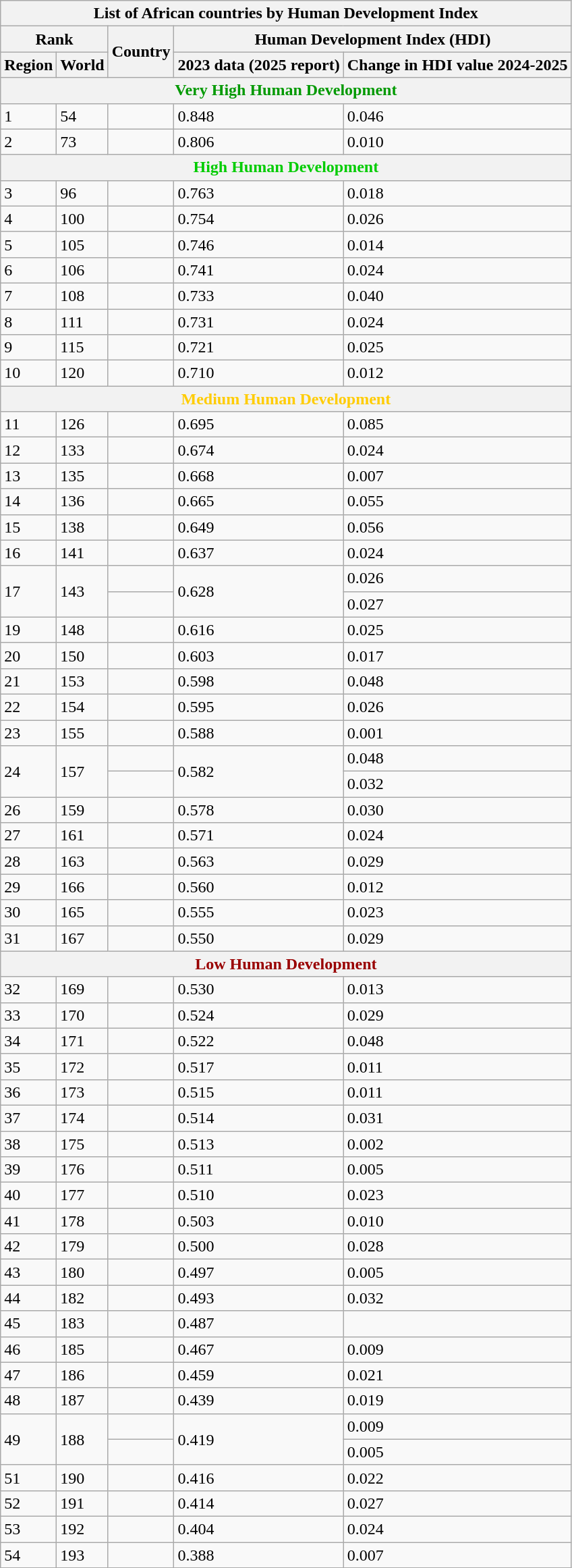<table class="wikitable sortable">
<tr>
<th colspan="5">List of African countries by Human Development Index</th>
</tr>
<tr>
<th colspan="2">Rank</th>
<th rowspan="2">Country</th>
<th colspan="2">Human Development Index (HDI)</th>
</tr>
<tr>
<th>Region</th>
<th>World</th>
<th>2023 data (2025 report)</th>
<th>Change in HDI value 2024-2025<br></th>
</tr>
<tr>
<th colspan="5" style="color:#090;">Very High Human Development</th>
</tr>
<tr>
<td>1</td>
<td>54</td>
<td></td>
<td>0.848</td>
<td> 0.046</td>
</tr>
<tr>
<td>2</td>
<td>73</td>
<td></td>
<td>0.806</td>
<td> 0.010</td>
</tr>
<tr>
<th colspan="5" style="color:#0c0;">High Human Development</th>
</tr>
<tr>
<td>3</td>
<td>96</td>
<td></td>
<td>0.763</td>
<td> 0.018</td>
</tr>
<tr>
<td>4</td>
<td>100</td>
<td></td>
<td>0.754</td>
<td> 0.026</td>
</tr>
<tr>
<td>5</td>
<td>105</td>
<td></td>
<td>0.746</td>
<td> 0.014</td>
</tr>
<tr>
<td>6</td>
<td>106</td>
<td></td>
<td>0.741</td>
<td> 0.024</td>
</tr>
<tr>
<td>7</td>
<td>108</td>
<td></td>
<td>0.733</td>
<td> 0.040</td>
</tr>
<tr>
<td>8</td>
<td>111</td>
<td></td>
<td>0.731</td>
<td> 0.024</td>
</tr>
<tr>
<td>9</td>
<td>115</td>
<td></td>
<td>0.721</td>
<td> 0.025</td>
</tr>
<tr>
<td>10</td>
<td>120</td>
<td></td>
<td>0.710</td>
<td> 0.012</td>
</tr>
<tr>
<th colspan="5" style="color:#fc0;">Medium Human Development</th>
</tr>
<tr>
<td>11</td>
<td>126</td>
<td></td>
<td>0.695</td>
<td> 0.085</td>
</tr>
<tr>
<td>12</td>
<td>133</td>
<td></td>
<td>0.674</td>
<td> 0.024</td>
</tr>
<tr>
<td>13</td>
<td>135</td>
<td></td>
<td>0.668</td>
<td> 0.007</td>
</tr>
<tr>
<td>14</td>
<td>136</td>
<td></td>
<td>0.665</td>
<td> 0.055</td>
</tr>
<tr>
<td>15</td>
<td>138</td>
<td></td>
<td>0.649</td>
<td> 0.056</td>
</tr>
<tr>
<td>16</td>
<td>141</td>
<td></td>
<td>0.637</td>
<td> 0.024</td>
</tr>
<tr>
<td rowspan="2">17</td>
<td rowspan="2">143</td>
<td></td>
<td rowspan="2">0.628</td>
<td> 0.026</td>
</tr>
<tr>
<td></td>
<td> 0.027</td>
</tr>
<tr>
<td>19</td>
<td>148</td>
<td></td>
<td>0.616</td>
<td> 0.025</td>
</tr>
<tr>
<td>20</td>
<td>150</td>
<td></td>
<td>0.603</td>
<td> 0.017</td>
</tr>
<tr>
<td>21</td>
<td>153</td>
<td></td>
<td>0.598</td>
<td> 0.048</td>
</tr>
<tr>
<td>22</td>
<td>154</td>
<td></td>
<td>0.595</td>
<td> 0.026</td>
</tr>
<tr>
<td>23</td>
<td>155</td>
<td></td>
<td>0.588</td>
<td> 0.001</td>
</tr>
<tr>
<td rowspan="2">24</td>
<td rowspan="2">157</td>
<td></td>
<td rowspan="2">0.582</td>
<td> 0.048</td>
</tr>
<tr>
<td></td>
<td> 0.032</td>
</tr>
<tr>
<td>26</td>
<td>159</td>
<td></td>
<td>0.578</td>
<td> 0.030</td>
</tr>
<tr>
<td>27</td>
<td>161</td>
<td></td>
<td>0.571</td>
<td> 0.024</td>
</tr>
<tr>
<td>28</td>
<td>163</td>
<td></td>
<td>0.563</td>
<td> 0.029</td>
</tr>
<tr>
<td>29</td>
<td>166</td>
<td></td>
<td>0.560</td>
<td> 0.012</td>
</tr>
<tr>
<td>30</td>
<td>165</td>
<td></td>
<td>0.555</td>
<td> 0.023</td>
</tr>
<tr>
<td>31</td>
<td>167</td>
<td></td>
<td>0.550</td>
<td> 0.029</td>
</tr>
<tr>
<th colspan="5" style="color:#900;">Low Human Development</th>
</tr>
<tr>
<td>32</td>
<td>169</td>
<td></td>
<td>0.530</td>
<td> 0.013</td>
</tr>
<tr>
<td>33</td>
<td>170</td>
<td></td>
<td>0.524</td>
<td> 0.029</td>
</tr>
<tr>
<td>34</td>
<td>171</td>
<td></td>
<td>0.522</td>
<td> 0.048</td>
</tr>
<tr>
<td>35</td>
<td>172</td>
<td></td>
<td>0.517</td>
<td> 0.011</td>
</tr>
<tr>
<td>36</td>
<td>173</td>
<td></td>
<td>0.515</td>
<td> 0.011</td>
</tr>
<tr>
<td>37</td>
<td>174</td>
<td></td>
<td>0.514</td>
<td> 0.031</td>
</tr>
<tr>
<td>38</td>
<td>175</td>
<td></td>
<td>0.513</td>
<td> 0.002</td>
</tr>
<tr>
<td>39</td>
<td>176</td>
<td></td>
<td>0.511</td>
<td> 0.005</td>
</tr>
<tr>
<td>40</td>
<td>177</td>
<td></td>
<td>0.510</td>
<td> 0.023</td>
</tr>
<tr>
<td>41</td>
<td>178</td>
<td></td>
<td>0.503</td>
<td> 0.010</td>
</tr>
<tr>
<td>42</td>
<td>179</td>
<td></td>
<td>0.500</td>
<td> 0.028</td>
</tr>
<tr>
<td>43</td>
<td>180</td>
<td></td>
<td>0.497</td>
<td> 0.005</td>
</tr>
<tr>
<td>44</td>
<td>182</td>
<td></td>
<td>0.493</td>
<td> 0.032</td>
</tr>
<tr>
<td>45</td>
<td>183</td>
<td></td>
<td>0.487</td>
<td></td>
</tr>
<tr>
<td>46</td>
<td>185</td>
<td></td>
<td>0.467</td>
<td> 0.009</td>
</tr>
<tr>
<td>47</td>
<td>186</td>
<td></td>
<td>0.459</td>
<td> 0.021</td>
</tr>
<tr>
<td>48</td>
<td>187</td>
<td></td>
<td>0.439</td>
<td> 0.019</td>
</tr>
<tr>
<td rowspan="2">49</td>
<td rowspan="2">188</td>
<td></td>
<td rowspan="2">0.419</td>
<td> 0.009</td>
</tr>
<tr>
<td></td>
<td> 0.005</td>
</tr>
<tr>
<td>51</td>
<td>190</td>
<td></td>
<td>0.416</td>
<td> 0.022</td>
</tr>
<tr>
<td>52</td>
<td>191</td>
<td></td>
<td>0.414</td>
<td> 0.027</td>
</tr>
<tr>
<td>53</td>
<td>192</td>
<td></td>
<td>0.404</td>
<td> 0.024</td>
</tr>
<tr>
<td>54</td>
<td>193</td>
<td></td>
<td>0.388</td>
<td> 0.007</td>
</tr>
</table>
